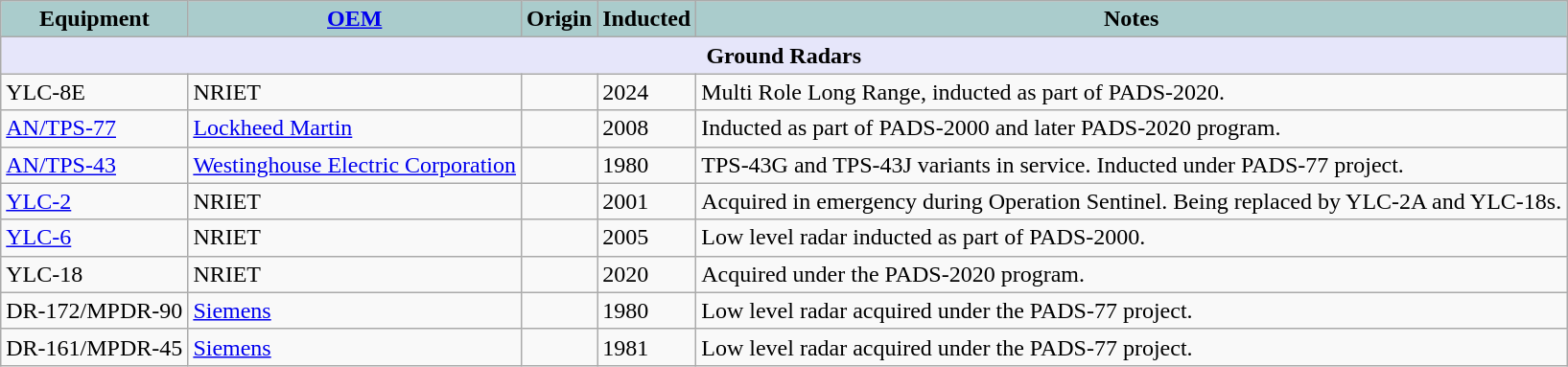<table class="wikitable">
<tr>
<th style="text-align:center; background:#acc;">Equipment</th>
<th style="text-align:center; background:#acc;"><a href='#'>OEM</a></th>
<th style="text-align: center; background:#acc;">Origin</th>
<th style="text-align:l center; background:#acc;">Inducted</th>
<th style="text-align:l center; background:#acc;">Notes</th>
</tr>
<tr>
<th colspan="5" style="align: center; background: lavender;">Ground Radars</th>
</tr>
<tr>
<td>YLC-8E</td>
<td>NRIET</td>
<td></td>
<td>2024</td>
<td>Multi Role Long Range, inducted as part of PADS-2020.</td>
</tr>
<tr>
<td><a href='#'>AN/TPS-77</a></td>
<td><a href='#'>Lockheed Martin</a></td>
<td></td>
<td>2008</td>
<td>Inducted as part of PADS-2000 and later PADS-2020 program.</td>
</tr>
<tr>
<td><a href='#'>AN/TPS-43</a></td>
<td><a href='#'>Westinghouse Electric Corporation</a></td>
<td></td>
<td>1980</td>
<td>TPS-43G and TPS-43J variants in service. Inducted under PADS-77 project.</td>
</tr>
<tr>
<td><a href='#'>YLC-2</a></td>
<td>NRIET</td>
<td></td>
<td>2001</td>
<td>Acquired in emergency during Operation Sentinel. Being replaced by YLC-2A and YLC-18s.</td>
</tr>
<tr>
<td><a href='#'>YLC-6</a></td>
<td>NRIET</td>
<td></td>
<td>2005</td>
<td>Low level radar inducted as part of PADS-2000.</td>
</tr>
<tr>
<td>YLC-18</td>
<td>NRIET</td>
<td></td>
<td>2020</td>
<td>Acquired under the PADS-2020 program.</td>
</tr>
<tr>
<td>DR-172/MPDR-90</td>
<td><a href='#'>Siemens</a></td>
<td></td>
<td>1980</td>
<td>Low level radar acquired under the PADS-77 project.</td>
</tr>
<tr>
<td>DR-161/MPDR-45</td>
<td><a href='#'>Siemens</a></td>
<td></td>
<td>1981</td>
<td>Low level radar acquired under the PADS-77 project.</td>
</tr>
</table>
